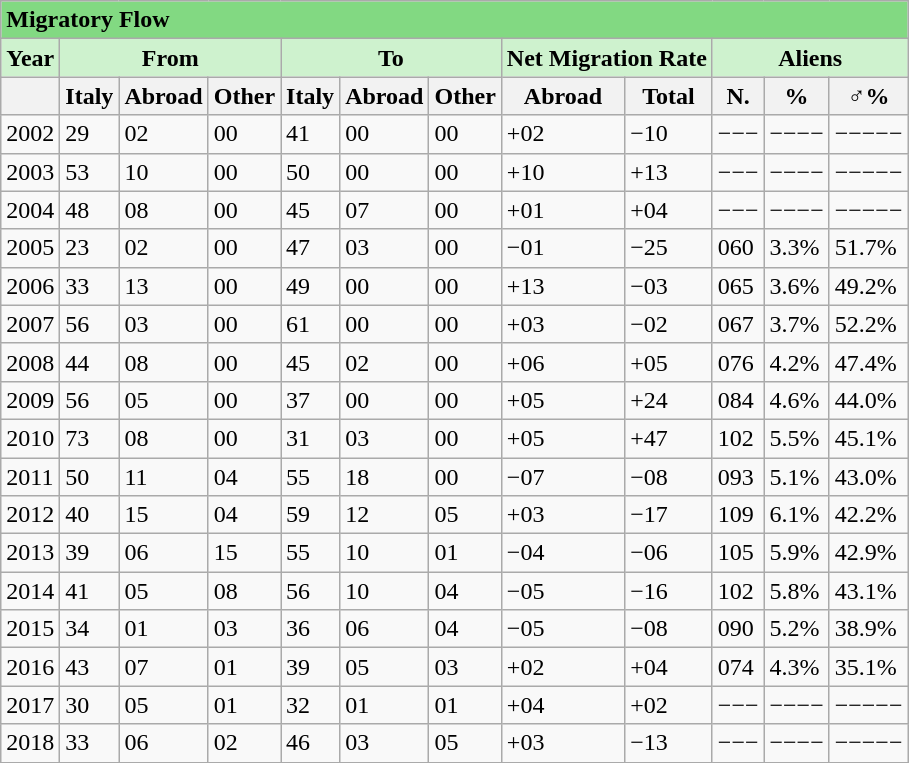<table class="wikitable">
<tr>
<th colspan="12" style="text-align: justify; background:#82D982;">Migratory Flow</th>
</tr>
<tr>
<th colspan="1" style="background:#CEF2CE;">Year</th>
<th colspan="3" style="background:#CEF2CE;">From</th>
<th colspan="3" style="background:#CEF2CE;">To</th>
<th colspan="2" style="background:#CEF2CE;">Net Migration Rate</th>
<th colspan="3" style="background:#CEF2CE;">Aliens</th>
</tr>
<tr>
<th></th>
<th>Italy</th>
<th>Abroad</th>
<th>Other</th>
<th>Italy</th>
<th>Abroad</th>
<th>Other</th>
<th>Abroad</th>
<th>Total</th>
<th>N.</th>
<th>%</th>
<th>♂%</th>
</tr>
<tr>
<td>2002</td>
<td>29</td>
<td>02</td>
<td>00</td>
<td>41</td>
<td>00</td>
<td>00</td>
<td>+02</td>
<td>−10</td>
<td>−−−</td>
<td>−−−−</td>
<td>−−−−−</td>
</tr>
<tr>
<td>2003</td>
<td>53</td>
<td>10</td>
<td>00</td>
<td>50</td>
<td>00</td>
<td>00</td>
<td>+10</td>
<td>+13</td>
<td>−−−</td>
<td>−−−−</td>
<td>−−−−−</td>
</tr>
<tr>
<td>2004</td>
<td>48</td>
<td>08</td>
<td>00</td>
<td>45</td>
<td>07</td>
<td>00</td>
<td>+01</td>
<td>+04</td>
<td>−−−</td>
<td>−−−−</td>
<td>−−−−−</td>
</tr>
<tr>
<td>2005</td>
<td>23</td>
<td>02</td>
<td>00</td>
<td>47</td>
<td>03</td>
<td>00</td>
<td>−01</td>
<td>−25</td>
<td>060</td>
<td>3.3%</td>
<td>51.7%</td>
</tr>
<tr>
<td>2006</td>
<td>33</td>
<td>13</td>
<td>00</td>
<td>49</td>
<td>00</td>
<td>00</td>
<td>+13</td>
<td>−03</td>
<td>065</td>
<td>3.6%</td>
<td>49.2%</td>
</tr>
<tr>
<td>2007</td>
<td>56</td>
<td>03</td>
<td>00</td>
<td>61</td>
<td>00</td>
<td>00</td>
<td>+03</td>
<td>−02</td>
<td>067</td>
<td>3.7%</td>
<td>52.2%</td>
</tr>
<tr>
<td>2008</td>
<td>44</td>
<td>08</td>
<td>00</td>
<td>45</td>
<td>02</td>
<td>00</td>
<td>+06</td>
<td>+05</td>
<td>076</td>
<td>4.2%</td>
<td>47.4%</td>
</tr>
<tr>
<td>2009</td>
<td>56</td>
<td>05</td>
<td>00</td>
<td>37</td>
<td>00</td>
<td>00</td>
<td>+05</td>
<td>+24</td>
<td>084</td>
<td>4.6%</td>
<td>44.0%</td>
</tr>
<tr>
<td>2010</td>
<td>73</td>
<td>08</td>
<td>00</td>
<td>31</td>
<td>03</td>
<td>00</td>
<td>+05</td>
<td>+47</td>
<td>102</td>
<td>5.5%</td>
<td>45.1%</td>
</tr>
<tr>
<td>2011</td>
<td>50</td>
<td>11</td>
<td>04</td>
<td>55</td>
<td>18</td>
<td>00</td>
<td>−07</td>
<td>−08</td>
<td>093</td>
<td>5.1%</td>
<td>43.0%</td>
</tr>
<tr>
<td>2012</td>
<td>40</td>
<td>15</td>
<td>04</td>
<td>59</td>
<td>12</td>
<td>05</td>
<td>+03</td>
<td>−17</td>
<td>109</td>
<td>6.1%</td>
<td>42.2%</td>
</tr>
<tr>
<td>2013</td>
<td>39</td>
<td>06</td>
<td>15</td>
<td>55</td>
<td>10</td>
<td>01</td>
<td>−04</td>
<td>−06</td>
<td>105</td>
<td>5.9%</td>
<td>42.9%</td>
</tr>
<tr>
<td>2014</td>
<td>41</td>
<td>05</td>
<td>08</td>
<td>56</td>
<td>10</td>
<td>04</td>
<td>−05</td>
<td>−16</td>
<td>102</td>
<td>5.8%</td>
<td>43.1%</td>
</tr>
<tr>
<td>2015</td>
<td>34</td>
<td>01</td>
<td>03</td>
<td>36</td>
<td>06</td>
<td>04</td>
<td>−05</td>
<td>−08</td>
<td>090</td>
<td>5.2%</td>
<td>38.9%</td>
</tr>
<tr>
<td>2016</td>
<td>43</td>
<td>07</td>
<td>01</td>
<td>39</td>
<td>05</td>
<td>03</td>
<td>+02</td>
<td>+04</td>
<td>074</td>
<td>4.3%</td>
<td>35.1%</td>
</tr>
<tr>
<td>2017</td>
<td>30</td>
<td>05</td>
<td>01</td>
<td>32</td>
<td>01</td>
<td>01</td>
<td>+04</td>
<td>+02</td>
<td>−−−</td>
<td>−−−−</td>
<td>−−−−−</td>
</tr>
<tr>
<td>2018</td>
<td>33</td>
<td>06</td>
<td>02</td>
<td>46</td>
<td>03</td>
<td>05</td>
<td>+03</td>
<td>−13</td>
<td>−−−</td>
<td>−−−−</td>
<td>−−−−−</td>
</tr>
<tr>
</tr>
</table>
